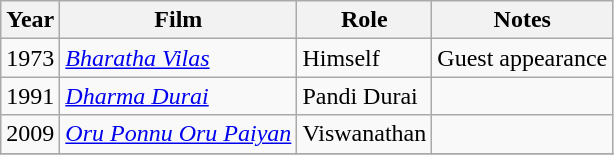<table class="wikitable sortable">
<tr>
<th>Year</th>
<th>Film</th>
<th>Role</th>
<th class="unsortable">Notes</th>
</tr>
<tr>
<td>1973</td>
<td><em><a href='#'>Bharatha Vilas</a></em></td>
<td>Himself</td>
<td>Guest appearance</td>
</tr>
<tr>
<td>1991</td>
<td><em><a href='#'>Dharma Durai</a></em></td>
<td>Pandi Durai</td>
<td></td>
</tr>
<tr>
<td>2009</td>
<td><em><a href='#'>Oru Ponnu Oru Paiyan</a></em></td>
<td>Viswanathan</td>
<td></td>
</tr>
<tr>
</tr>
</table>
